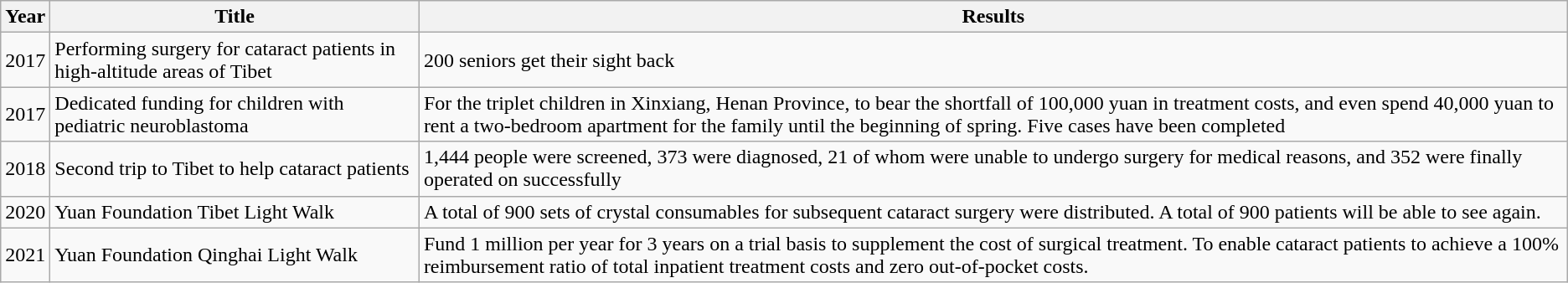<table class="wikitable">
<tr>
<th>Year</th>
<th>Title</th>
<th>Results</th>
</tr>
<tr>
<td>2017</td>
<td>Performing surgery for cataract patients in high-altitude areas of Tibet</td>
<td>200 seniors get their sight back</td>
</tr>
<tr>
<td>2017</td>
<td>Dedicated funding for children with pediatric neuroblastoma</td>
<td>For the triplet children in Xinxiang, Henan Province, to bear the shortfall of 100,000 yuan in treatment costs, and even spend 40,000 yuan to rent a two-bedroom apartment for the family until the beginning of spring. Five cases have been completed</td>
</tr>
<tr>
<td>2018</td>
<td>Second trip to Tibet to help cataract patients</td>
<td>1,444 people were screened, 373 were diagnosed, 21 of whom were unable to undergo surgery for medical reasons, and 352 were finally operated on successfully</td>
</tr>
<tr>
<td>2020</td>
<td>Yuan Foundation Tibet Light Walk</td>
<td>A total of 900 sets of crystal consumables for subsequent cataract surgery were distributed. A total of 900 patients will be able to see again.</td>
</tr>
<tr>
<td>2021</td>
<td>Yuan Foundation Qinghai Light Walk</td>
<td>Fund 1 million per year for 3 years on a trial basis to supplement the cost of surgical treatment. To enable cataract patients to achieve a 100% reimbursement ratio of total inpatient treatment costs and zero out-of-pocket costs.</td>
</tr>
</table>
